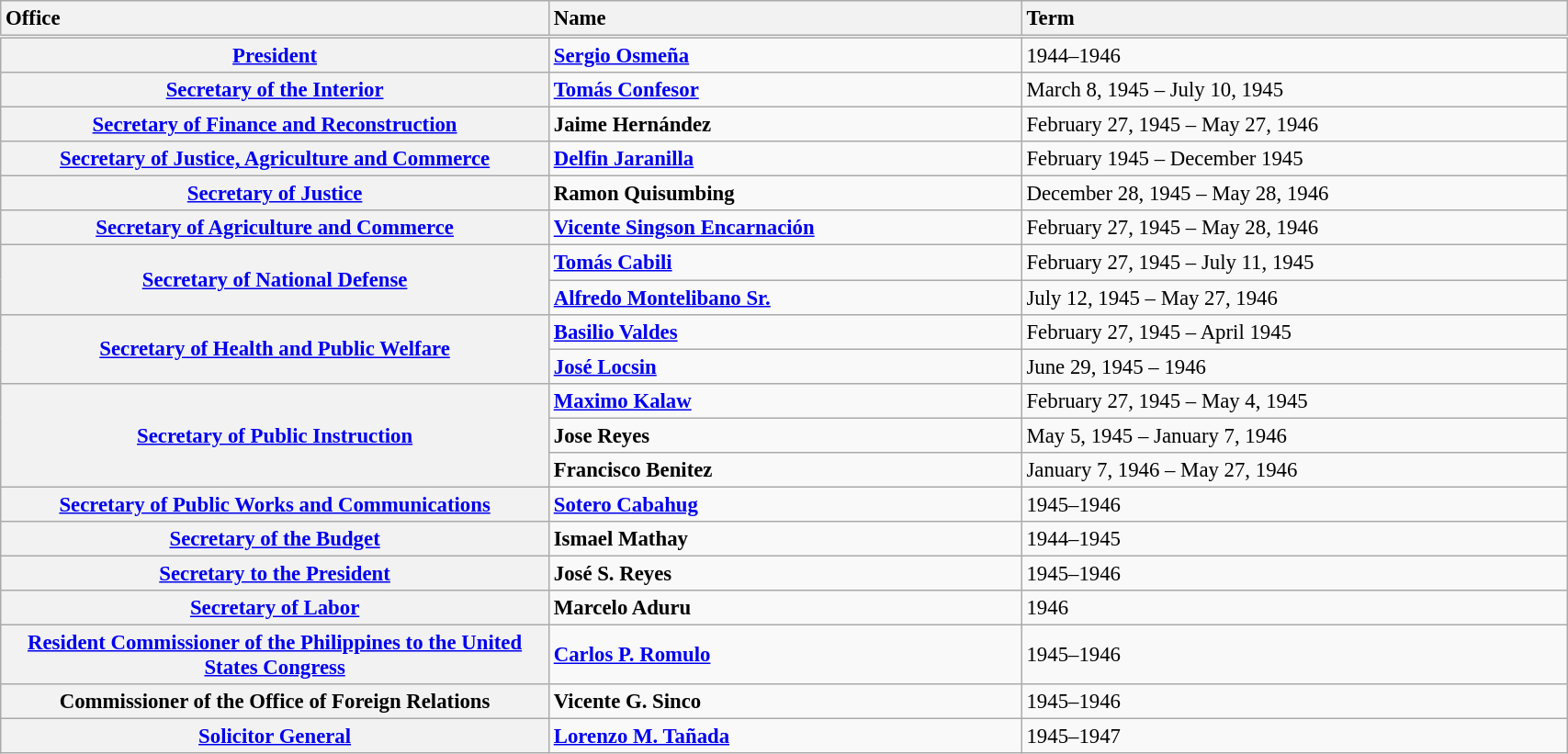<table class="wikitable collapsible plainrowheaders toptextcells" style="width:90%; font-size:95%;">
<tr style="border-bottom-style:double;">
<th scope="col" style="text-align:left; width:35%;">Office</th>
<th scope="col" style="text-align:left;">Name</th>
<th scope="col" style="text-align:left;">Term</th>
</tr>
<tr>
<th scope="row"><a href='#'>President</a></th>
<td><strong><a href='#'>Sergio Osmeña</a></strong></td>
<td>1944–1946</td>
</tr>
<tr>
<th scope="row"><a href='#'>Secretary of the Interior</a></th>
<td><strong><a href='#'>Tomás Confesor</a></strong></td>
<td>March 8, 1945 – July 10, 1945</td>
</tr>
<tr>
<th scope="row"><a href='#'>Secretary of Finance and Reconstruction</a></th>
<td><strong>Jaime Hernández</strong></td>
<td>February 27, 1945 – May 27, 1946</td>
</tr>
<tr>
<th scope="row"><a href='#'>Secretary of Justice, Agriculture and Commerce</a></th>
<td><strong><a href='#'>Delfin Jaranilla</a></strong></td>
<td>February 1945 – December 1945</td>
</tr>
<tr>
<th scope="row"><a href='#'>Secretary of Justice</a></th>
<td><strong>Ramon Quisumbing</strong></td>
<td>December 28, 1945 – May 28, 1946</td>
</tr>
<tr>
<th scope="row"><a href='#'>Secretary of Agriculture and Commerce</a></th>
<td><strong><a href='#'>Vicente Singson Encarnación</a></strong></td>
<td>February 27, 1945 – May 28, 1946</td>
</tr>
<tr>
<th scope="row" rowspan="2"><a href='#'>Secretary of National Defense</a></th>
<td><strong><a href='#'>Tomás Cabili</a></strong></td>
<td>February 27, 1945 – July 11, 1945</td>
</tr>
<tr>
<td><strong><a href='#'>Alfredo Montelibano Sr.</a></strong></td>
<td>July 12, 1945 – May 27, 1946</td>
</tr>
<tr>
<th scope="row" rowspan="2"><a href='#'>Secretary of Health and Public Welfare</a></th>
<td><strong><a href='#'>Basilio Valdes</a></strong></td>
<td>February 27, 1945 – April 1945</td>
</tr>
<tr>
<td><strong><a href='#'>José Locsin</a></strong></td>
<td>June 29, 1945 – 1946</td>
</tr>
<tr>
<th scope="row" rowspan="3"><a href='#'>Secretary of Public Instruction</a></th>
<td><strong><a href='#'>Maximo Kalaw</a></strong></td>
<td>February 27, 1945 – May 4, 1945</td>
</tr>
<tr>
<td><strong>Jose Reyes</strong></td>
<td>May 5, 1945 – January 7, 1946</td>
</tr>
<tr>
<td><strong>Francisco Benitez</strong></td>
<td>January 7, 1946 – May 27, 1946</td>
</tr>
<tr>
<th scope="row"><a href='#'>Secretary of Public Works and Communications</a></th>
<td><strong><a href='#'>Sotero Cabahug</a></strong></td>
<td>1945–1946</td>
</tr>
<tr>
<th scope="row"><a href='#'>Secretary of the Budget</a></th>
<td><strong>Ismael Mathay</strong></td>
<td>1944–1945</td>
</tr>
<tr>
<th scope="row"><a href='#'>Secretary to the President</a></th>
<td><strong>José S. Reyes</strong></td>
<td>1945–1946</td>
</tr>
<tr>
<th scope="row"><a href='#'>Secretary of Labor</a></th>
<td><strong>Marcelo Aduru</strong></td>
<td>1946</td>
</tr>
<tr>
<th scope="row"><a href='#'>Resident Commissioner of the Philippines to the United States Congress</a></th>
<td><strong><a href='#'>Carlos P. Romulo</a></strong></td>
<td>1945–1946</td>
</tr>
<tr>
<th scope="row">Commissioner of the Office of Foreign Relations</th>
<td><strong>Vicente G. Sinco</strong></td>
<td>1945–1946</td>
</tr>
<tr>
<th scope="row"><a href='#'>Solicitor General</a></th>
<td><strong><a href='#'>Lorenzo M. Tañada</a></strong></td>
<td>1945–1947</td>
</tr>
</table>
